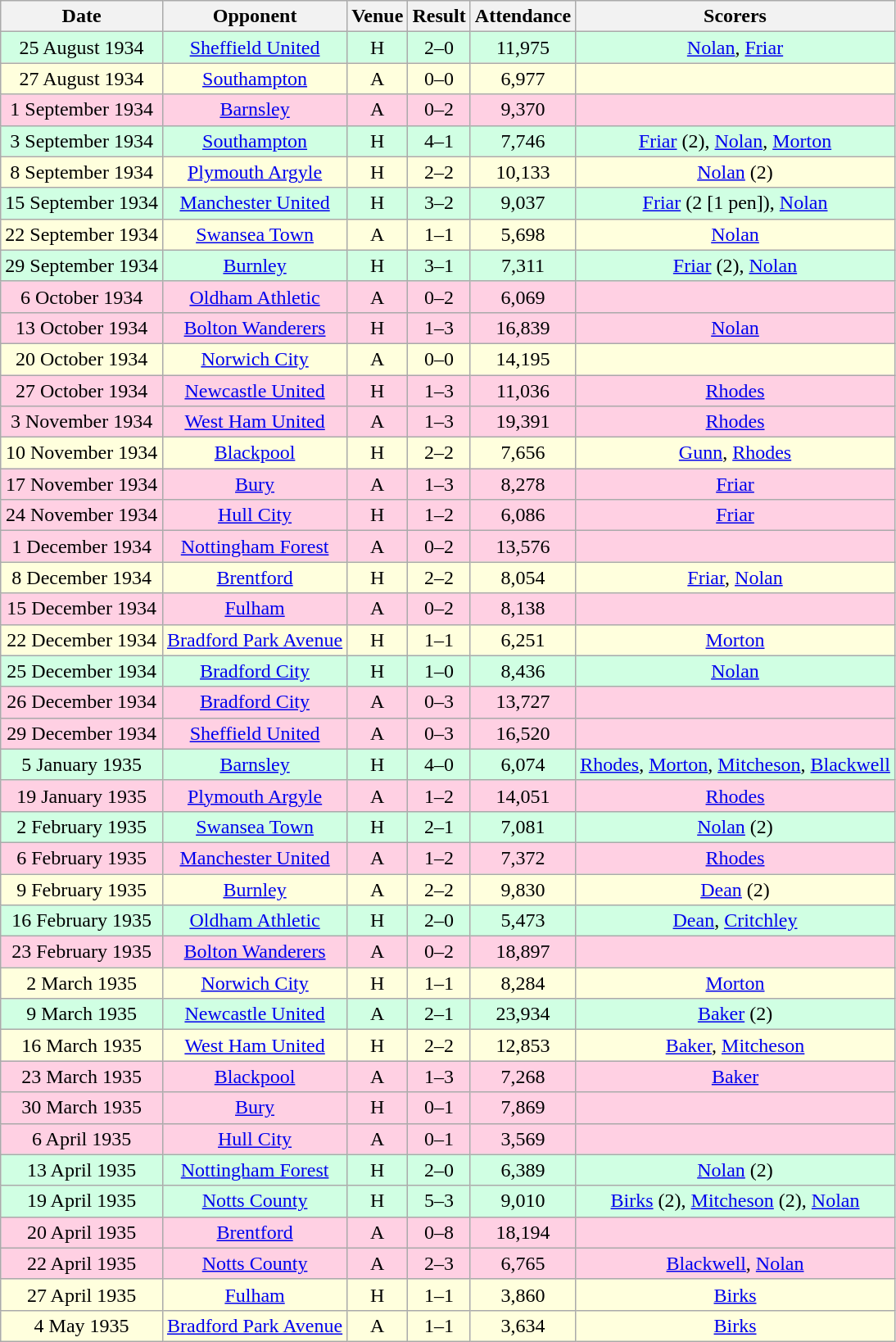<table class="wikitable sortable" style="text-align:center;">
<tr>
<th>Date</th>
<th>Opponent</th>
<th>Venue</th>
<th>Result</th>
<th>Attendance</th>
<th>Scorers</th>
</tr>
<tr style="background:#d0ffe3;">
<td>25 August 1934</td>
<td><a href='#'>Sheffield United</a></td>
<td>H</td>
<td>2–0</td>
<td>11,975</td>
<td><a href='#'>Nolan</a>, <a href='#'>Friar</a></td>
</tr>
<tr style="background:#ffd;">
<td>27 August 1934</td>
<td><a href='#'>Southampton</a></td>
<td>A</td>
<td>0–0</td>
<td>6,977</td>
<td></td>
</tr>
<tr style="background:#ffd0e3;">
<td>1 September 1934</td>
<td><a href='#'>Barnsley</a></td>
<td>A</td>
<td>0–2</td>
<td>9,370</td>
<td></td>
</tr>
<tr style="background:#d0ffe3;">
<td>3 September 1934</td>
<td><a href='#'>Southampton</a></td>
<td>H</td>
<td>4–1</td>
<td>7,746</td>
<td><a href='#'>Friar</a> (2), <a href='#'>Nolan</a>, <a href='#'>Morton</a></td>
</tr>
<tr style="background:#ffd;">
<td>8 September 1934</td>
<td><a href='#'>Plymouth Argyle</a></td>
<td>H</td>
<td>2–2</td>
<td>10,133</td>
<td><a href='#'>Nolan</a> (2)</td>
</tr>
<tr style="background:#d0ffe3;">
<td>15 September 1934</td>
<td><a href='#'>Manchester United</a></td>
<td>H</td>
<td>3–2</td>
<td>9,037</td>
<td><a href='#'>Friar</a> (2 [1 pen]), <a href='#'>Nolan</a></td>
</tr>
<tr style="background:#ffd;">
<td>22 September 1934</td>
<td><a href='#'>Swansea Town</a></td>
<td>A</td>
<td>1–1</td>
<td>5,698</td>
<td><a href='#'>Nolan</a></td>
</tr>
<tr style="background:#d0ffe3;">
<td>29 September 1934</td>
<td><a href='#'>Burnley</a></td>
<td>H</td>
<td>3–1</td>
<td>7,311</td>
<td><a href='#'>Friar</a> (2), <a href='#'>Nolan</a></td>
</tr>
<tr style="background:#ffd0e3;">
<td>6 October 1934</td>
<td><a href='#'>Oldham Athletic</a></td>
<td>A</td>
<td>0–2</td>
<td>6,069</td>
<td></td>
</tr>
<tr style="background:#ffd0e3;">
<td>13 October 1934</td>
<td><a href='#'>Bolton Wanderers</a></td>
<td>H</td>
<td>1–3</td>
<td>16,839</td>
<td><a href='#'>Nolan</a></td>
</tr>
<tr style="background:#ffd;">
<td>20 October 1934</td>
<td><a href='#'>Norwich City</a></td>
<td>A</td>
<td>0–0</td>
<td>14,195</td>
<td></td>
</tr>
<tr style="background:#ffd0e3;">
<td>27 October 1934</td>
<td><a href='#'>Newcastle United</a></td>
<td>H</td>
<td>1–3</td>
<td>11,036</td>
<td><a href='#'>Rhodes</a></td>
</tr>
<tr style="background:#ffd0e3;">
<td>3 November 1934</td>
<td><a href='#'>West Ham United</a></td>
<td>A</td>
<td>1–3</td>
<td>19,391</td>
<td><a href='#'>Rhodes</a></td>
</tr>
<tr style="background:#ffd;">
<td>10 November 1934</td>
<td><a href='#'>Blackpool</a></td>
<td>H</td>
<td>2–2</td>
<td>7,656</td>
<td><a href='#'>Gunn</a>, <a href='#'>Rhodes</a></td>
</tr>
<tr style="background:#ffd0e3;">
<td>17 November 1934</td>
<td><a href='#'>Bury</a></td>
<td>A</td>
<td>1–3</td>
<td>8,278</td>
<td><a href='#'>Friar</a></td>
</tr>
<tr style="background:#ffd0e3;">
<td>24 November 1934</td>
<td><a href='#'>Hull City</a></td>
<td>H</td>
<td>1–2</td>
<td>6,086</td>
<td><a href='#'>Friar</a></td>
</tr>
<tr style="background:#ffd0e3;">
<td>1 December 1934</td>
<td><a href='#'>Nottingham Forest</a></td>
<td>A</td>
<td>0–2</td>
<td>13,576</td>
<td></td>
</tr>
<tr style="background:#ffd;">
<td>8 December 1934</td>
<td><a href='#'>Brentford</a></td>
<td>H</td>
<td>2–2</td>
<td>8,054</td>
<td><a href='#'>Friar</a>, <a href='#'>Nolan</a></td>
</tr>
<tr style="background:#ffd0e3;">
<td>15 December 1934</td>
<td><a href='#'>Fulham</a></td>
<td>A</td>
<td>0–2</td>
<td>8,138</td>
<td></td>
</tr>
<tr style="background:#ffd;">
<td>22 December 1934</td>
<td><a href='#'>Bradford Park Avenue</a></td>
<td>H</td>
<td>1–1</td>
<td>6,251</td>
<td><a href='#'>Morton</a></td>
</tr>
<tr style="background:#d0ffe3;">
<td>25 December 1934</td>
<td><a href='#'>Bradford City</a></td>
<td>H</td>
<td>1–0</td>
<td>8,436</td>
<td><a href='#'>Nolan</a></td>
</tr>
<tr style="background:#ffd0e3;">
<td>26 December 1934</td>
<td><a href='#'>Bradford City</a></td>
<td>A</td>
<td>0–3</td>
<td>13,727</td>
<td></td>
</tr>
<tr style="background:#ffd0e3;">
<td>29 December 1934</td>
<td><a href='#'>Sheffield United</a></td>
<td>A</td>
<td>0–3</td>
<td>16,520</td>
<td></td>
</tr>
<tr style="background:#d0ffe3;">
<td>5 January 1935</td>
<td><a href='#'>Barnsley</a></td>
<td>H</td>
<td>4–0</td>
<td>6,074</td>
<td><a href='#'>Rhodes</a>, <a href='#'>Morton</a>, <a href='#'>Mitcheson</a>, <a href='#'>Blackwell</a></td>
</tr>
<tr style="background:#ffd0e3;">
<td>19 January 1935</td>
<td><a href='#'>Plymouth Argyle</a></td>
<td>A</td>
<td>1–2</td>
<td>14,051</td>
<td><a href='#'>Rhodes</a></td>
</tr>
<tr style="background:#d0ffe3;">
<td>2 February 1935</td>
<td><a href='#'>Swansea Town</a></td>
<td>H</td>
<td>2–1</td>
<td>7,081</td>
<td><a href='#'>Nolan</a> (2)</td>
</tr>
<tr style="background:#ffd0e3;">
<td>6 February 1935</td>
<td><a href='#'>Manchester United</a></td>
<td>A</td>
<td>1–2</td>
<td>7,372</td>
<td><a href='#'>Rhodes</a></td>
</tr>
<tr style="background:#ffd;">
<td>9 February 1935</td>
<td><a href='#'>Burnley</a></td>
<td>A</td>
<td>2–2</td>
<td>9,830</td>
<td><a href='#'>Dean</a> (2)</td>
</tr>
<tr style="background:#d0ffe3;">
<td>16 February 1935</td>
<td><a href='#'>Oldham Athletic</a></td>
<td>H</td>
<td>2–0</td>
<td>5,473</td>
<td><a href='#'>Dean</a>, <a href='#'>Critchley</a></td>
</tr>
<tr style="background:#ffd0e3;">
<td>23 February 1935</td>
<td><a href='#'>Bolton Wanderers</a></td>
<td>A</td>
<td>0–2</td>
<td>18,897</td>
<td></td>
</tr>
<tr style="background:#ffd;">
<td>2 March 1935</td>
<td><a href='#'>Norwich City</a></td>
<td>H</td>
<td>1–1</td>
<td>8,284</td>
<td><a href='#'>Morton</a></td>
</tr>
<tr style="background:#d0ffe3;">
<td>9 March 1935</td>
<td><a href='#'>Newcastle United</a></td>
<td>A</td>
<td>2–1</td>
<td>23,934</td>
<td><a href='#'>Baker</a> (2)</td>
</tr>
<tr style="background:#ffd;">
<td>16 March 1935</td>
<td><a href='#'>West Ham United</a></td>
<td>H</td>
<td>2–2</td>
<td>12,853</td>
<td><a href='#'>Baker</a>, <a href='#'>Mitcheson</a></td>
</tr>
<tr style="background:#ffd0e3;">
<td>23 March 1935</td>
<td><a href='#'>Blackpool</a></td>
<td>A</td>
<td>1–3</td>
<td>7,268</td>
<td><a href='#'>Baker</a></td>
</tr>
<tr style="background:#ffd0e3;">
<td>30 March 1935</td>
<td><a href='#'>Bury</a></td>
<td>H</td>
<td>0–1</td>
<td>7,869</td>
<td></td>
</tr>
<tr style="background:#ffd0e3;">
<td>6 April 1935</td>
<td><a href='#'>Hull City</a></td>
<td>A</td>
<td>0–1</td>
<td>3,569</td>
<td></td>
</tr>
<tr style="background:#d0ffe3;">
<td>13 April 1935</td>
<td><a href='#'>Nottingham Forest</a></td>
<td>H</td>
<td>2–0</td>
<td>6,389</td>
<td><a href='#'>Nolan</a> (2)</td>
</tr>
<tr style="background:#d0ffe3;">
<td>19 April 1935</td>
<td><a href='#'>Notts County</a></td>
<td>H</td>
<td>5–3</td>
<td>9,010</td>
<td><a href='#'>Birks</a> (2), <a href='#'>Mitcheson</a> (2), <a href='#'>Nolan</a></td>
</tr>
<tr style="background:#ffd0e3;">
<td>20 April 1935</td>
<td><a href='#'>Brentford</a></td>
<td>A</td>
<td>0–8</td>
<td>18,194</td>
<td></td>
</tr>
<tr style="background:#ffd0e3;">
<td>22 April 1935</td>
<td><a href='#'>Notts County</a></td>
<td>A</td>
<td>2–3</td>
<td>6,765</td>
<td><a href='#'>Blackwell</a>, <a href='#'>Nolan</a></td>
</tr>
<tr style="background:#ffd;">
<td>27 April 1935</td>
<td><a href='#'>Fulham</a></td>
<td>H</td>
<td>1–1</td>
<td>3,860</td>
<td><a href='#'>Birks</a></td>
</tr>
<tr style="background:#ffd;">
<td>4 May 1935</td>
<td><a href='#'>Bradford Park Avenue</a></td>
<td>A</td>
<td>1–1</td>
<td>3,634</td>
<td><a href='#'>Birks</a></td>
</tr>
</table>
